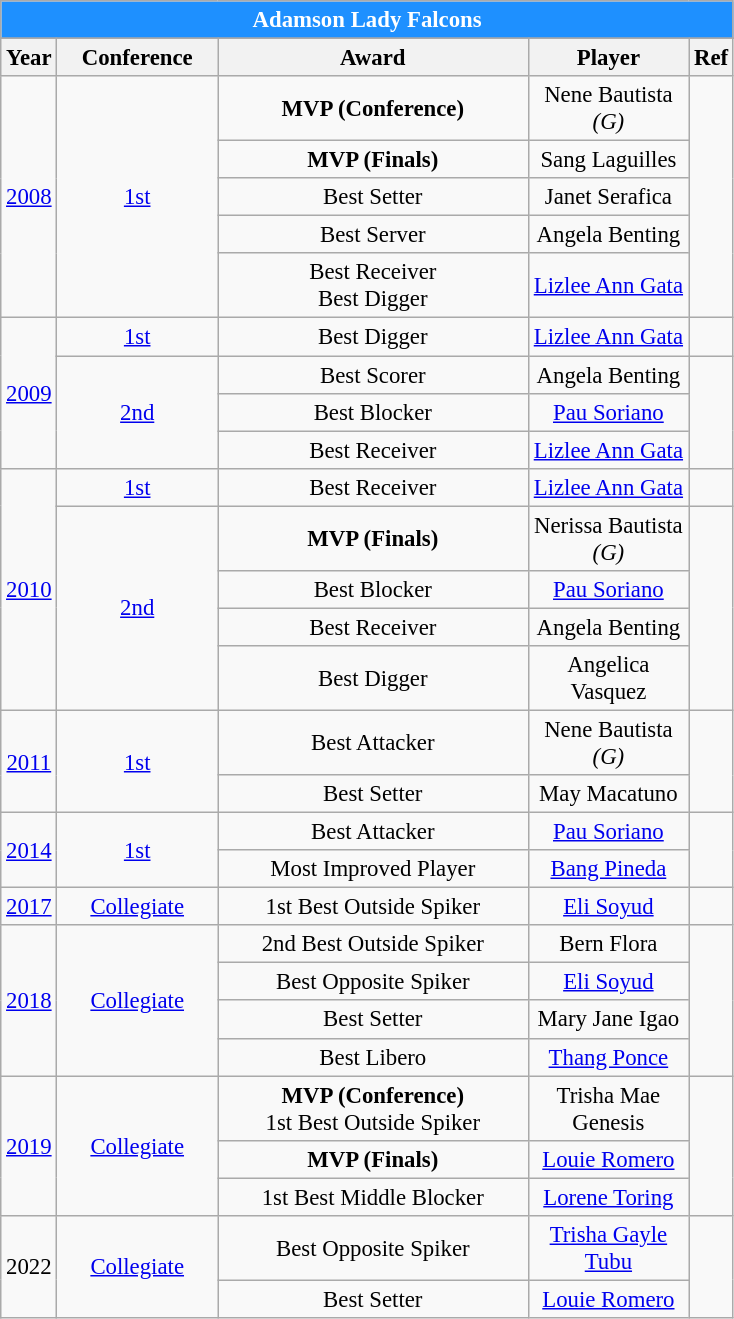<table class="wikitable sortable" style="font-size:95%; text-align:left;">
<tr>
<th colspan="5" style= "background: #1E90FF; color: white; text-align: center"><strong>Adamson Lady Falcons</strong></th>
</tr>
<tr style="background: #1E90FF; color: white">
</tr>
<tr>
<th width=5>Year</th>
<th width=100>Conference</th>
<th width=200>Award</th>
<th width=100>Player</th>
<th width=5>Ref</th>
</tr>
<tr align=center>
<td rowspan=5><a href='#'>2008</a></td>
<td rowspan=5><a href='#'>1st</a></td>
<td><strong>MVP (Conference)</strong></td>
<td>Nene Bautista <em>(G)</em></td>
<td rowspan=5></td>
</tr>
<tr align=center>
<td><strong>MVP (Finals)</strong></td>
<td>Sang Laguilles</td>
</tr>
<tr align=center>
<td>Best Setter</td>
<td>Janet Serafica</td>
</tr>
<tr align=center>
<td>Best Server</td>
<td>Angela Benting</td>
</tr>
<tr align=center>
<td>Best Receiver<br>Best Digger</td>
<td rowspan=1><a href='#'>Lizlee Ann Gata</a></td>
</tr>
<tr align=center>
<td rowspan=4><a href='#'>2009</a></td>
<td rowspan=1><a href='#'>1st</a></td>
<td>Best Digger</td>
<td><a href='#'>Lizlee Ann Gata</a></td>
<td></td>
</tr>
<tr align=center>
<td rowspan=3><a href='#'>2nd</a></td>
<td>Best Scorer</td>
<td>Angela Benting</td>
<td rowspan=3></td>
</tr>
<tr align=center>
<td>Best Blocker</td>
<td><a href='#'>Pau Soriano</a></td>
</tr>
<tr align=center>
<td>Best Receiver</td>
<td><a href='#'>Lizlee Ann Gata</a></td>
</tr>
<tr align=center>
<td rowspan=5><a href='#'>2010</a></td>
<td rowspan=1><a href='#'>1st</a></td>
<td>Best Receiver</td>
<td><a href='#'>Lizlee Ann Gata</a></td>
<td></td>
</tr>
<tr align=center>
<td rowspan=4><a href='#'>2nd</a></td>
<td><strong>MVP (Finals)</strong></td>
<td>Nerissa Bautista <em>(G)</em></td>
<td rowspan=4></td>
</tr>
<tr align=center>
<td>Best Blocker</td>
<td><a href='#'>Pau Soriano</a></td>
</tr>
<tr align=center>
<td>Best Receiver</td>
<td>Angela Benting</td>
</tr>
<tr align=center>
<td>Best Digger</td>
<td>Angelica Vasquez</td>
</tr>
<tr align=center>
<td rowspan=2><a href='#'>2011</a></td>
<td rowspan=2><a href='#'>1st</a></td>
<td>Best Attacker</td>
<td>Nene Bautista <em>(G)</em></td>
<td rowspan=2></td>
</tr>
<tr align=center>
<td>Best Setter</td>
<td>May Macatuno</td>
</tr>
<tr align=center>
<td rowspan=2><a href='#'>2014</a></td>
<td rowspan=2><a href='#'>1st</a></td>
<td>Best Attacker</td>
<td><a href='#'>Pau Soriano</a></td>
<td rowspan=2></td>
</tr>
<tr align=center>
<td>Most Improved Player</td>
<td><a href='#'>Bang Pineda</a></td>
</tr>
<tr align=center>
<td rowspan=1><a href='#'>2017</a></td>
<td rowspan=1><a href='#'>Collegiate</a></td>
<td>1st Best Outside Spiker</td>
<td><a href='#'>Eli Soyud</a></td>
<td></td>
</tr>
<tr align=center>
<td rowspan=4><a href='#'>2018</a></td>
<td rowspan=4><a href='#'>Collegiate</a></td>
<td>2nd Best Outside Spiker</td>
<td>Bern Flora</td>
<td rowspan=4></td>
</tr>
<tr align=center>
<td>Best Opposite Spiker</td>
<td><a href='#'>Eli Soyud</a></td>
</tr>
<tr align=center>
<td>Best Setter</td>
<td>Mary Jane Igao</td>
</tr>
<tr align=center>
<td>Best Libero</td>
<td><a href='#'>Thang Ponce</a></td>
</tr>
<tr align=center>
<td rowspan=3><a href='#'>2019</a></td>
<td rowspan=3><a href='#'>Collegiate</a></td>
<td><strong>MVP (Conference)</strong><br>1st Best Outside Spiker</td>
<td rowspan=1>Trisha Mae Genesis</td>
<td rowspan=3></td>
</tr>
<tr align=center>
<td><strong>MVP (Finals)</strong></td>
<td><a href='#'>Louie Romero</a></td>
</tr>
<tr align=center>
<td>1st Best Middle Blocker</td>
<td><a href='#'>Lorene Toring</a></td>
</tr>
<tr align=center>
<td rowspan=2>2022</td>
<td rowspan=2><a href='#'>Collegiate</a></td>
<td>Best Opposite Spiker</td>
<td><a href='#'>Trisha Gayle Tubu</a></td>
<td rowspan=2></td>
</tr>
<tr align=center>
<td>Best Setter</td>
<td><a href='#'>Louie Romero</a></td>
</tr>
</table>
